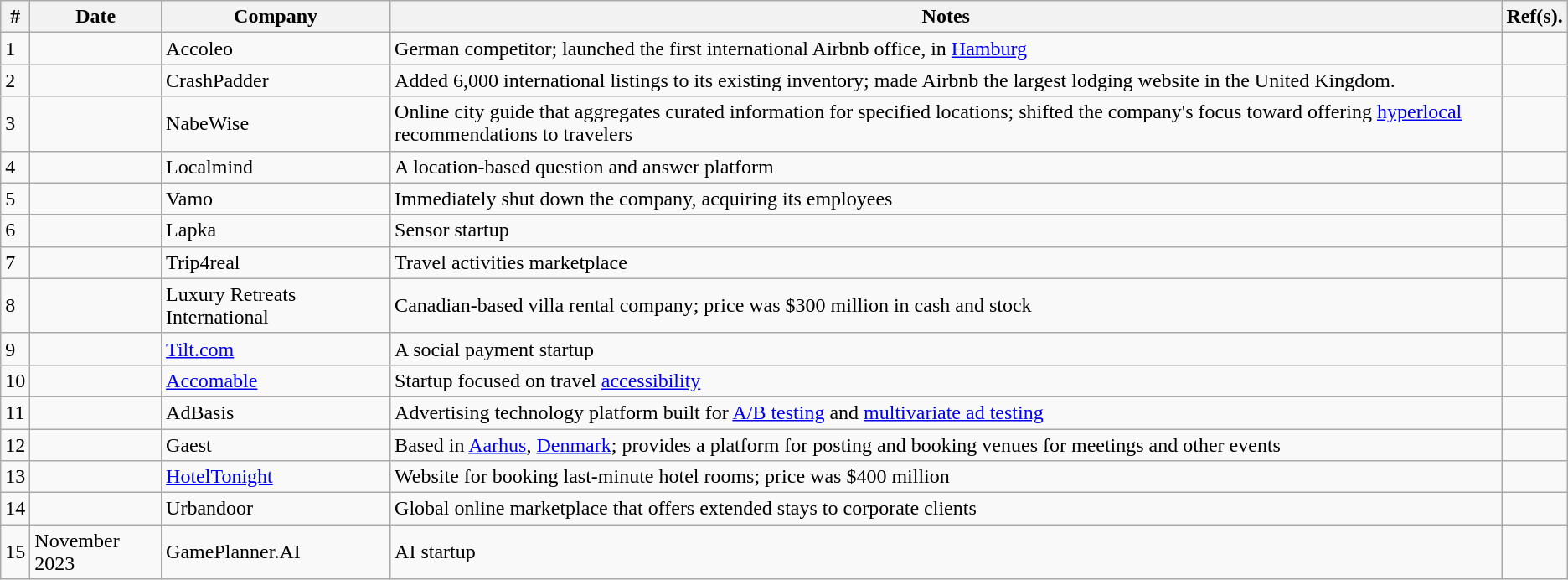<table class="wikitable sortable">
<tr>
<th scope="col">#</th>
<th scope="col">Date</th>
<th scope="col">Company</th>
<th scope="col">Notes</th>
<th scope="col" class="unsortable">Ref(s).</th>
</tr>
<tr>
<td>1</td>
<td></td>
<td>Accoleo</td>
<td>German competitor; launched the first international Airbnb office, in <a href='#'>Hamburg</a></td>
<td><br></td>
</tr>
<tr>
<td>2</td>
<td></td>
<td>CrashPadder</td>
<td>Added 6,000 international listings to its existing inventory; made Airbnb the largest lodging website in the United Kingdom.</td>
<td></td>
</tr>
<tr>
<td>3</td>
<td></td>
<td>NabeWise</td>
<td>Online city guide that aggregates curated information for specified locations; shifted the company's focus toward offering <a href='#'>hyperlocal</a> recommendations to travelers</td>
<td></td>
</tr>
<tr>
<td>4</td>
<td></td>
<td>Localmind</td>
<td>A location-based question and answer platform</td>
<td></td>
</tr>
<tr>
<td>5</td>
<td></td>
<td>Vamo</td>
<td>Immediately shut down the company, acquiring its employees</td>
<td></td>
</tr>
<tr>
<td>6</td>
<td></td>
<td>Lapka</td>
<td>Sensor startup</td>
<td></td>
</tr>
<tr>
<td>7</td>
<td></td>
<td>Trip4real</td>
<td>Travel activities marketplace</td>
<td></td>
</tr>
<tr>
<td>8</td>
<td></td>
<td>Luxury Retreats International</td>
<td>Canadian-based villa rental company; price was $300 million in cash and stock</td>
<td></td>
</tr>
<tr>
<td>9</td>
<td></td>
<td><a href='#'>Tilt.com</a></td>
<td>A social payment startup</td>
<td></td>
</tr>
<tr>
<td>10</td>
<td></td>
<td><a href='#'>Accomable</a></td>
<td>Startup focused on travel <a href='#'>accessibility</a></td>
<td></td>
</tr>
<tr>
<td>11</td>
<td></td>
<td>AdBasis</td>
<td>Advertising technology platform built for <a href='#'>A/B testing</a> and <a href='#'>multivariate ad testing</a></td>
<td></td>
</tr>
<tr>
<td>12</td>
<td></td>
<td>Gaest</td>
<td>Based in <a href='#'>Aarhus</a>, <a href='#'>Denmark</a>; provides a platform for posting and booking venues for meetings and other events</td>
<td></td>
</tr>
<tr>
<td>13</td>
<td></td>
<td><a href='#'>HotelTonight</a></td>
<td>Website for booking last-minute hotel rooms; price was $400 million</td>
<td></td>
</tr>
<tr>
<td>14</td>
<td></td>
<td>Urbandoor</td>
<td>Global online marketplace that offers extended stays to corporate clients</td>
<td></td>
</tr>
<tr>
<td>15</td>
<td>November 2023</td>
<td>GamePlanner.AI</td>
<td>AI startup</td>
<td></td>
</tr>
</table>
